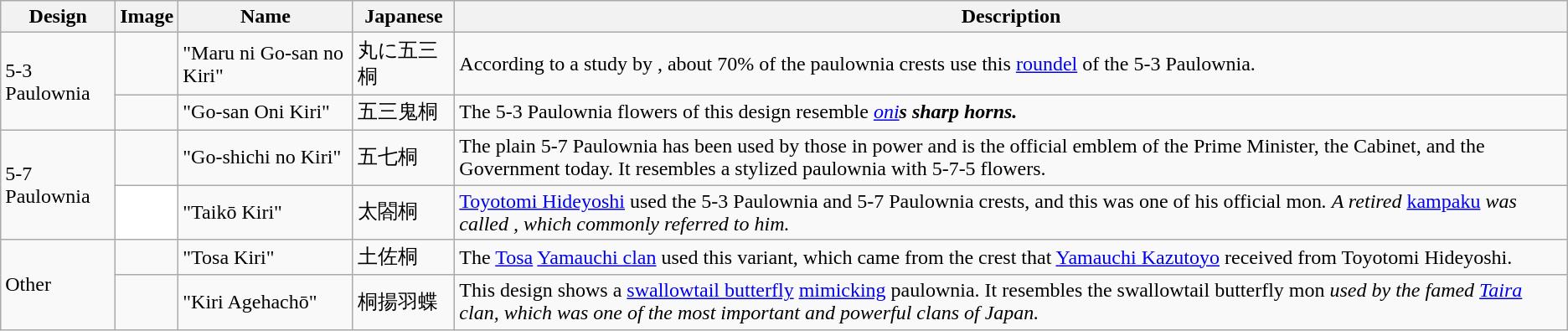<table class="wikitable">
<tr>
<th>Design</th>
<th>Image</th>
<th>Name</th>
<th>Japanese</th>
<th>Description</th>
</tr>
<tr>
<td rowspan="2">5-3 Paulownia</td>
<td></td>
<td>"Maru ni Go-san no Kiri"</td>
<td>丸に五三桐</td>
<td>According to a study by , about 70% of the paulownia crests use this <a href='#'>roundel</a> of the 5-3 Paulownia.</td>
</tr>
<tr>
<td></td>
<td>"Go-san Oni Kiri"</td>
<td>五三鬼桐</td>
<td>The 5-3 Paulownia flowers of this design resemble <em><a href='#'>oni</a><strong>s sharp horns.</td>
</tr>
<tr>
<td rowspan="2">5-7 Paulownia</td>
<td></td>
<td>"Go-shichi no Kiri"</td>
<td>五七桐</td>
<td>The plain 5-7 Paulownia has been used by those in power and is the official emblem of the Prime Minister, the Cabinet, and the Government today. It resembles a stylized paulownia with 5-7-5 flowers.</td>
</tr>
<tr>
<td style="background:white;"></td>
<td>"Taikō Kiri"</td>
<td>太閤桐</td>
<td><a href='#'>Toyotomi Hideyoshi</a> used the 5-3 Paulownia and 5-7 Paulownia crests, and this was one of his official </em>mon<em>. A retired </em><a href='#'>kampaku</a><em> was called </em><em>, which commonly referred to him.</td>
</tr>
<tr>
<td rowspan="2">Other</td>
<td></td>
<td nihongo>"Tosa Kiri"</td>
<td>土佐桐</td>
<td>The <a href='#'>Tosa</a> <a href='#'>Yamauchi clan</a> used this variant, which came from the crest that <a href='#'>Yamauchi Kazutoyo</a> received from Toyotomi Hideyoshi.</td>
</tr>
<tr>
<td></td>
<td>"Kiri Agehachō"</td>
<td>桐揚羽蝶</td>
<td>This design shows a <a href='#'>swallowtail butterfly</a> <a href='#'>mimicking</a> paulownia. It resembles the swallowtail butterfly </em>mon<em> used by the famed <a href='#'>Taira</a> clan, which was one of the most important and powerful clans of Japan.</td>
</tr>
</table>
